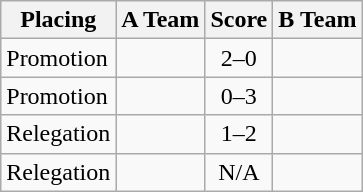<table class=wikitable style="border:1px solid #AAAAAA;">
<tr>
<th>Placing</th>
<th>A Team</th>
<th>Score</th>
<th>B Team</th>
</tr>
<tr>
<td>Promotion</td>
<td></td>
<td align="center">2–0</td>
<td></td>
</tr>
<tr>
<td>Promotion</td>
<td></td>
<td align="center">0–3</td>
<td><strong></strong></td>
</tr>
<tr>
<td>Relegation</td>
<td><em></em></td>
<td align="center">1–2</td>
<td></td>
</tr>
<tr>
<td>Relegation</td>
<td></td>
<td align="center">N/A</td>
<td><em></em></td>
</tr>
</table>
